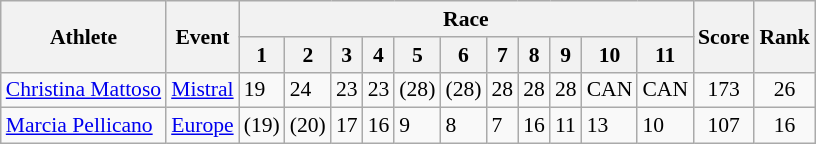<table class=wikitable style="font-size:90%">
<tr>
<th rowspan="2">Athlete</th>
<th rowspan="2">Event</th>
<th colspan="11">Race</th>
<th rowspan="2">Score</th>
<th rowspan="2">Rank</th>
</tr>
<tr>
<th>1</th>
<th>2</th>
<th>3</th>
<th>4</th>
<th>5</th>
<th>6</th>
<th>7</th>
<th>8</th>
<th>9</th>
<th>10</th>
<th>11</th>
</tr>
<tr>
<td><a href='#'>Christina Mattoso</a></td>
<td><a href='#'>Mistral</a></td>
<td>19</td>
<td>24</td>
<td>23</td>
<td>23</td>
<td>(28)</td>
<td>(28)</td>
<td>28</td>
<td>28</td>
<td>28</td>
<td>CAN</td>
<td>CAN</td>
<td align=center>173</td>
<td align=center>26</td>
</tr>
<tr>
<td><a href='#'>Marcia Pellicano</a></td>
<td><a href='#'>Europe</a></td>
<td>(19)</td>
<td>(20)</td>
<td>17</td>
<td>16</td>
<td>9</td>
<td>8</td>
<td>7</td>
<td>16</td>
<td>11</td>
<td>13</td>
<td>10</td>
<td align=center>107</td>
<td align=center>16</td>
</tr>
</table>
